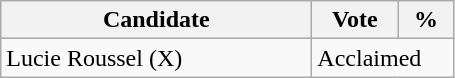<table class="wikitable">
<tr>
<th bgcolor="#DDDDFF" width="200px">Candidate</th>
<th bgcolor="#DDDDFF" width="50px">Vote</th>
<th bgcolor="#DDDDFF" width="30px">%</th>
</tr>
<tr>
<td>Lucie Roussel (X)</td>
<td colspan="2">Acclaimed</td>
</tr>
</table>
